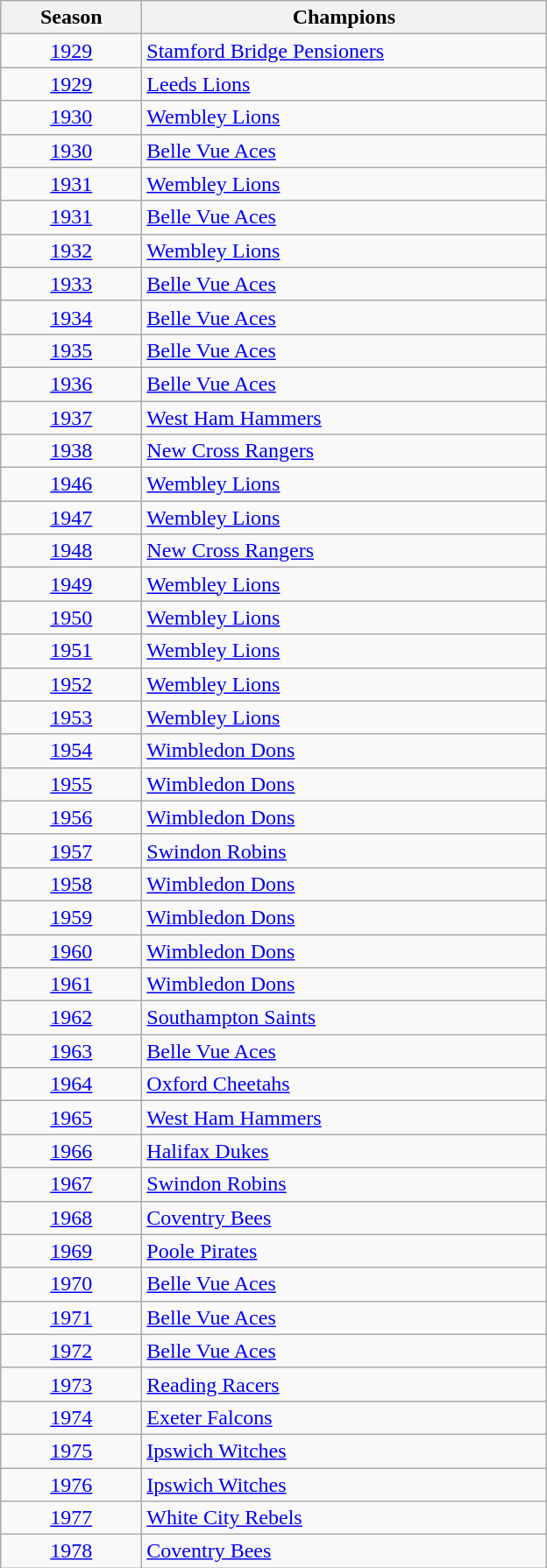<table class="wikitable" style="font-size: 100%">
<tr>
<th width=100>Season</th>
<th width=300>Champions</th>
</tr>
<tr align=center>
<td><a href='#'>1929</a></td>
<td align="left"><a href='#'>Stamford Bridge Pensioners</a></td>
</tr>
<tr align=center>
<td><a href='#'>1929</a></td>
<td align="left"><a href='#'>Leeds Lions</a></td>
</tr>
<tr align=center>
<td><a href='#'>1930</a></td>
<td align="left"><a href='#'>Wembley Lions</a></td>
</tr>
<tr align=center>
<td><a href='#'>1930</a></td>
<td align="left"><a href='#'>Belle Vue Aces</a></td>
</tr>
<tr align=center>
<td><a href='#'>1931</a></td>
<td align="left"><a href='#'>Wembley Lions</a></td>
</tr>
<tr align=center>
<td><a href='#'>1931</a></td>
<td align="left"><a href='#'>Belle Vue Aces</a></td>
</tr>
<tr align=center>
<td><a href='#'>1932</a></td>
<td align="left"><a href='#'>Wembley Lions</a></td>
</tr>
<tr align=center>
<td><a href='#'>1933</a></td>
<td align="left"><a href='#'>Belle Vue Aces</a></td>
</tr>
<tr align=center>
<td><a href='#'>1934</a></td>
<td align="left"><a href='#'>Belle Vue Aces</a></td>
</tr>
<tr align=center>
<td><a href='#'>1935</a></td>
<td align="left"><a href='#'>Belle Vue Aces</a></td>
</tr>
<tr align=center>
<td><a href='#'>1936</a></td>
<td align="left"><a href='#'>Belle Vue Aces</a></td>
</tr>
<tr align=center>
<td><a href='#'>1937</a></td>
<td align="left"><a href='#'>West Ham Hammers</a></td>
</tr>
<tr align=center>
<td><a href='#'>1938</a></td>
<td align="left"><a href='#'>New Cross Rangers</a></td>
</tr>
<tr align=center>
<td><a href='#'>1946</a></td>
<td align="left"><a href='#'>Wembley Lions</a></td>
</tr>
<tr align=center>
<td><a href='#'>1947</a></td>
<td align="left"><a href='#'>Wembley Lions</a></td>
</tr>
<tr align=center>
<td><a href='#'>1948</a></td>
<td align="left"><a href='#'>New Cross Rangers</a></td>
</tr>
<tr align=center>
<td><a href='#'>1949</a></td>
<td align="left"><a href='#'>Wembley Lions</a></td>
</tr>
<tr align=center>
<td><a href='#'>1950</a></td>
<td align="left"><a href='#'>Wembley Lions</a></td>
</tr>
<tr align=center>
<td><a href='#'>1951</a></td>
<td align="left"><a href='#'>Wembley Lions</a></td>
</tr>
<tr align=center>
<td><a href='#'>1952</a></td>
<td align="left"><a href='#'>Wembley Lions</a></td>
</tr>
<tr align=center>
<td><a href='#'>1953</a></td>
<td align="left"><a href='#'>Wembley Lions</a></td>
</tr>
<tr align=center>
<td><a href='#'>1954</a></td>
<td align="left"><a href='#'>Wimbledon Dons</a></td>
</tr>
<tr align=center>
<td><a href='#'>1955</a></td>
<td align="left"><a href='#'>Wimbledon Dons</a></td>
</tr>
<tr align=center>
<td><a href='#'>1956</a></td>
<td align="left"><a href='#'>Wimbledon Dons</a></td>
</tr>
<tr align=center>
<td><a href='#'>1957</a></td>
<td align="left"><a href='#'>Swindon Robins</a></td>
</tr>
<tr align=center>
<td><a href='#'>1958</a></td>
<td align="left"><a href='#'>Wimbledon Dons</a></td>
</tr>
<tr align=center>
<td><a href='#'>1959</a></td>
<td align="left"><a href='#'>Wimbledon Dons</a></td>
</tr>
<tr align=center>
<td><a href='#'>1960</a></td>
<td align="left"><a href='#'>Wimbledon Dons</a></td>
</tr>
<tr align=center>
<td><a href='#'>1961</a></td>
<td align="left"><a href='#'>Wimbledon Dons</a></td>
</tr>
<tr align=center>
<td><a href='#'>1962</a></td>
<td align="left"><a href='#'>Southampton Saints</a></td>
</tr>
<tr align=center>
<td><a href='#'>1963</a></td>
<td align="left"><a href='#'>Belle Vue Aces</a></td>
</tr>
<tr align=center>
<td><a href='#'>1964</a></td>
<td align="left"><a href='#'>Oxford Cheetahs</a></td>
</tr>
<tr align=center>
<td><a href='#'>1965</a></td>
<td align="left"><a href='#'>West Ham Hammers</a></td>
</tr>
<tr align=center>
<td><a href='#'>1966</a></td>
<td align="left"><a href='#'>Halifax Dukes</a></td>
</tr>
<tr align=center>
<td><a href='#'>1967</a></td>
<td align="left"><a href='#'>Swindon Robins</a></td>
</tr>
<tr align=center>
<td><a href='#'>1968</a></td>
<td align="left"><a href='#'>Coventry Bees</a></td>
</tr>
<tr align=center>
<td><a href='#'>1969</a></td>
<td align="left"><a href='#'>Poole Pirates</a></td>
</tr>
<tr align=center>
<td><a href='#'>1970</a></td>
<td align="left"><a href='#'>Belle Vue Aces</a></td>
</tr>
<tr align=center>
<td><a href='#'>1971</a></td>
<td align="left"><a href='#'>Belle Vue Aces</a></td>
</tr>
<tr align=center>
<td><a href='#'>1972</a></td>
<td align="left"><a href='#'>Belle Vue Aces</a></td>
</tr>
<tr align=center>
<td><a href='#'>1973</a></td>
<td align="left"><a href='#'>Reading Racers</a></td>
</tr>
<tr align=center>
<td><a href='#'>1974</a></td>
<td align="left"><a href='#'>Exeter Falcons</a></td>
</tr>
<tr align=center>
<td><a href='#'>1975</a></td>
<td align="left"><a href='#'>Ipswich Witches</a></td>
</tr>
<tr align=center>
<td><a href='#'>1976</a></td>
<td align="left"><a href='#'>Ipswich Witches</a></td>
</tr>
<tr align=center>
<td><a href='#'>1977</a></td>
<td align="left"><a href='#'>White City Rebels</a></td>
</tr>
<tr align=center>
<td><a href='#'>1978</a></td>
<td align="left"><a href='#'>Coventry Bees</a></td>
</tr>
</table>
